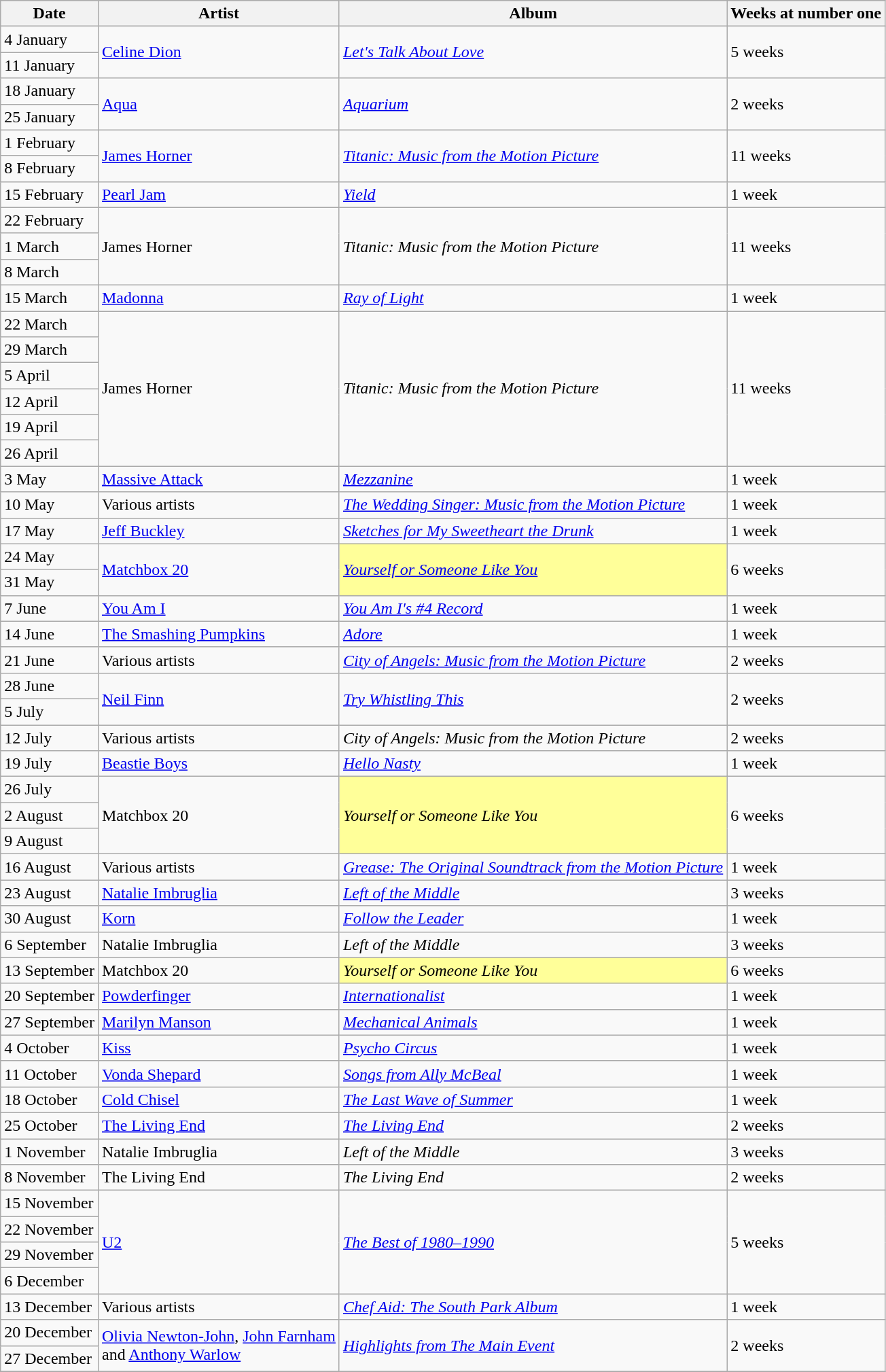<table class="wikitable">
<tr>
<th>Date</th>
<th>Artist</th>
<th>Album</th>
<th>Weeks at number one</th>
</tr>
<tr>
<td>4 January</td>
<td rowspan="2"><a href='#'>Celine Dion</a></td>
<td rowspan="2"><em><a href='#'>Let's Talk About Love</a></em></td>
<td rowspan="2">5 weeks</td>
</tr>
<tr>
<td>11 January</td>
</tr>
<tr>
<td>18 January</td>
<td rowspan="2"><a href='#'>Aqua</a></td>
<td rowspan="2"><em><a href='#'>Aquarium</a></em></td>
<td rowspan="2">2 weeks</td>
</tr>
<tr>
<td>25 January</td>
</tr>
<tr>
<td>1 February</td>
<td rowspan="2"><a href='#'>James Horner</a></td>
<td rowspan="2"><em><a href='#'>Titanic: Music from the Motion Picture</a></em></td>
<td rowspan="2">11 weeks</td>
</tr>
<tr>
<td>8 February</td>
</tr>
<tr>
<td>15 February</td>
<td><a href='#'>Pearl Jam</a></td>
<td><em><a href='#'>Yield</a></em></td>
<td>1 week</td>
</tr>
<tr>
<td>22 February</td>
<td rowspan="3">James Horner</td>
<td rowspan="3"><em>Titanic: Music from the Motion Picture</em></td>
<td rowspan="3">11 weeks</td>
</tr>
<tr>
<td>1 March</td>
</tr>
<tr>
<td>8 March</td>
</tr>
<tr>
<td>15 March</td>
<td><a href='#'>Madonna</a></td>
<td><em><a href='#'>Ray of Light</a></em></td>
<td>1 week</td>
</tr>
<tr>
<td>22 March</td>
<td rowspan="6">James Horner</td>
<td rowspan="6"><em>Titanic: Music from the Motion Picture</em></td>
<td rowspan="6">11 weeks</td>
</tr>
<tr>
<td>29 March</td>
</tr>
<tr>
<td>5 April</td>
</tr>
<tr>
<td>12 April</td>
</tr>
<tr>
<td>19 April</td>
</tr>
<tr>
<td>26 April</td>
</tr>
<tr>
<td>3 May</td>
<td><a href='#'>Massive Attack</a></td>
<td><em><a href='#'>Mezzanine</a></em></td>
<td>1 week</td>
</tr>
<tr>
<td>10 May</td>
<td>Various artists</td>
<td><em><a href='#'>The Wedding Singer: Music from the Motion Picture</a></em></td>
<td>1 week</td>
</tr>
<tr>
<td>17 May</td>
<td><a href='#'>Jeff Buckley</a></td>
<td><em><a href='#'>Sketches for My Sweetheart the Drunk</a></em></td>
<td>1 week</td>
</tr>
<tr>
<td>24 May</td>
<td rowspan="2"><a href='#'>Matchbox 20</a></td>
<td bgcolor=#FFFF99 rowspan="2"><em><a href='#'>Yourself or Someone Like You</a></em></td>
<td rowspan="2">6 weeks</td>
</tr>
<tr>
<td>31 May</td>
</tr>
<tr>
<td>7 June</td>
<td><a href='#'>You Am I</a></td>
<td><em><a href='#'>You Am I's #4 Record</a></em></td>
<td>1 week</td>
</tr>
<tr>
<td>14 June</td>
<td><a href='#'>The Smashing Pumpkins</a></td>
<td><em><a href='#'>Adore</a></em></td>
<td>1 week</td>
</tr>
<tr>
<td>21 June</td>
<td>Various artists</td>
<td><em><a href='#'>City of Angels: Music from the Motion Picture</a></em></td>
<td>2 weeks</td>
</tr>
<tr>
<td>28 June</td>
<td rowspan="2"><a href='#'>Neil Finn</a></td>
<td rowspan="2"><em><a href='#'>Try Whistling This</a></em></td>
<td rowspan="2">2 weeks</td>
</tr>
<tr>
<td>5 July</td>
</tr>
<tr>
<td>12 July</td>
<td>Various artists</td>
<td><em>City of Angels: Music from the Motion Picture</em></td>
<td>2 weeks</td>
</tr>
<tr>
<td>19 July</td>
<td><a href='#'>Beastie Boys</a></td>
<td><em><a href='#'>Hello Nasty</a></em></td>
<td>1 week</td>
</tr>
<tr>
<td>26 July</td>
<td rowspan="3">Matchbox 20</td>
<td bgcolor=#FFFF99 rowspan="3"><em>Yourself or Someone Like You</em></td>
<td rowspan="3">6 weeks</td>
</tr>
<tr>
<td>2 August</td>
</tr>
<tr>
<td>9 August</td>
</tr>
<tr>
<td>16 August</td>
<td>Various artists</td>
<td><em><a href='#'>Grease: The Original Soundtrack from the Motion Picture</a></em></td>
<td>1 week</td>
</tr>
<tr>
<td>23 August</td>
<td><a href='#'>Natalie Imbruglia</a></td>
<td><em><a href='#'>Left of the Middle</a></em></td>
<td>3 weeks</td>
</tr>
<tr>
<td>30 August</td>
<td><a href='#'>Korn</a></td>
<td><em><a href='#'>Follow the Leader</a></em></td>
<td>1 week</td>
</tr>
<tr>
<td>6 September</td>
<td>Natalie Imbruglia</td>
<td><em>Left of the Middle</em></td>
<td>3 weeks</td>
</tr>
<tr>
<td>13 September</td>
<td>Matchbox 20</td>
<td bgcolor=#FFFF99><em>Yourself or Someone Like You</em></td>
<td>6 weeks</td>
</tr>
<tr>
<td>20 September</td>
<td><a href='#'>Powderfinger</a></td>
<td><em><a href='#'>Internationalist</a></em></td>
<td>1 week</td>
</tr>
<tr>
<td>27 September</td>
<td><a href='#'>Marilyn Manson</a></td>
<td><em><a href='#'>Mechanical Animals</a></em></td>
<td>1 week</td>
</tr>
<tr>
<td>4 October</td>
<td><a href='#'>Kiss</a></td>
<td><em><a href='#'>Psycho Circus</a></em></td>
<td>1 week</td>
</tr>
<tr>
<td>11 October</td>
<td><a href='#'>Vonda Shepard</a></td>
<td><em><a href='#'>Songs from Ally McBeal</a></em></td>
<td>1 week</td>
</tr>
<tr>
<td>18 October</td>
<td><a href='#'>Cold Chisel</a></td>
<td><em><a href='#'>The Last Wave of Summer</a></em></td>
<td>1 week</td>
</tr>
<tr>
<td>25 October</td>
<td><a href='#'>The Living End</a></td>
<td><em><a href='#'>The Living End</a></em></td>
<td>2 weeks</td>
</tr>
<tr>
<td>1 November</td>
<td>Natalie Imbruglia</td>
<td><em>Left of the Middle</em></td>
<td>3 weeks</td>
</tr>
<tr>
<td>8 November</td>
<td>The Living End</td>
<td><em>The Living End</em></td>
<td>2 weeks</td>
</tr>
<tr>
<td>15 November</td>
<td rowspan="4"><a href='#'>U2</a></td>
<td rowspan="4"><em><a href='#'>The Best of 1980–1990</a></em></td>
<td rowspan="4">5 weeks</td>
</tr>
<tr>
<td>22 November</td>
</tr>
<tr>
<td>29 November</td>
</tr>
<tr>
<td>6 December</td>
</tr>
<tr>
<td>13 December</td>
<td>Various artists</td>
<td><em><a href='#'>Chef Aid: The South Park Album</a></em></td>
<td>1 week</td>
</tr>
<tr>
<td>20 December</td>
<td rowspan="2"><a href='#'>Olivia Newton-John</a>, <a href='#'>John Farnham</a><br> and <a href='#'>Anthony Warlow</a></td>
<td rowspan="2"><em><a href='#'>Highlights from The Main Event</a></em></td>
<td rowspan="2">2 weeks</td>
</tr>
<tr>
<td>27 December</td>
</tr>
<tr>
</tr>
</table>
